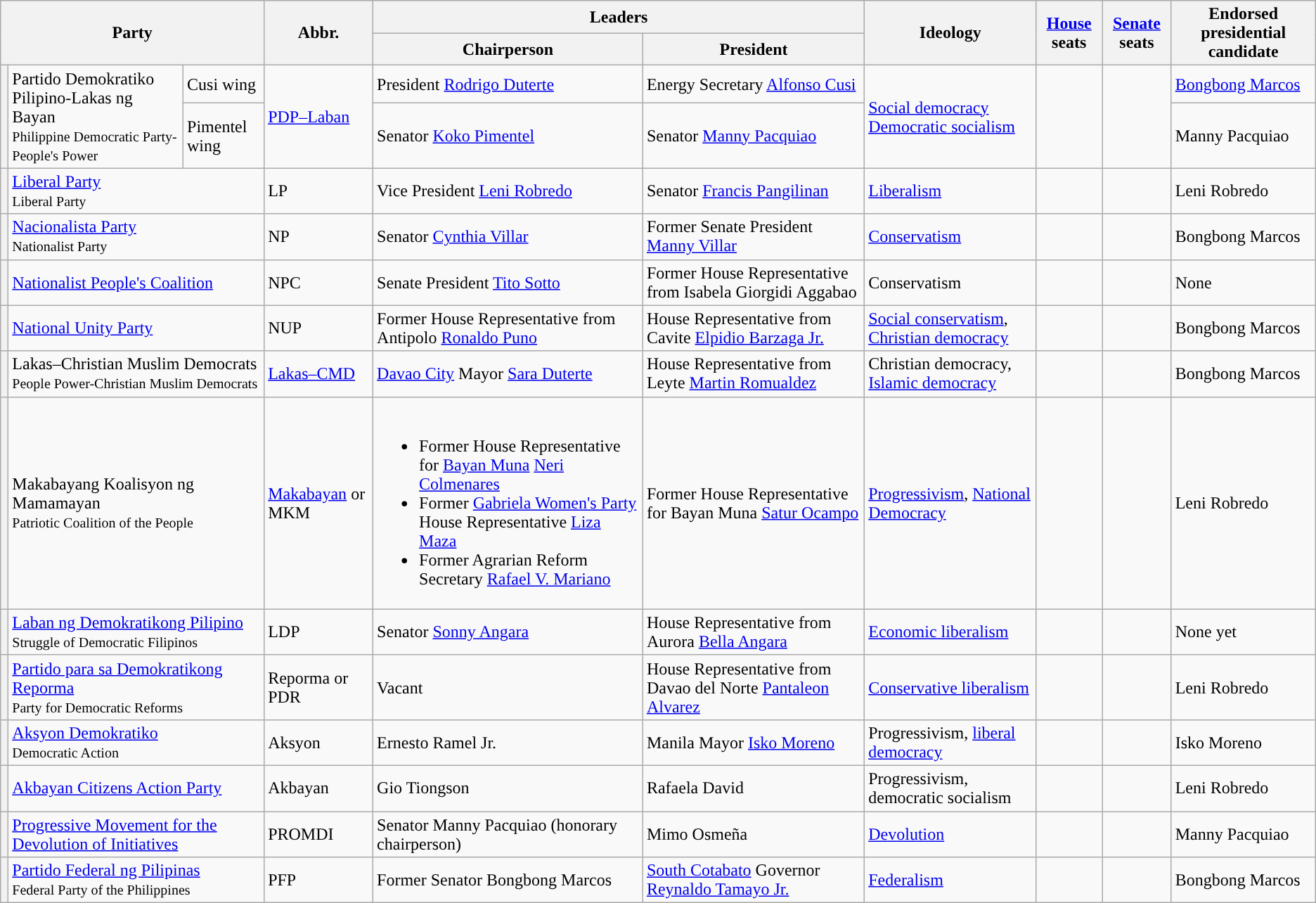<table class="wikitable">
<tr>
<th colspan="3" rowspan="2">Party</th>
<th rowspan="2">Abbr.</th>
<th colspan="2">Leaders</th>
<th rowspan="2">Ideology</th>
<th rowspan="2"><a href='#'>House</a> seats</th>
<th rowspan="2"><a href='#'>Senate</a> seats</th>
<th rowspan="2">Endorsed presidential candidate</th>
</tr>
<tr>
<th>Chairperson</th>
<th>President</th>
</tr>
<tr>
<th rowspan="2" style="background:"></th>
<td rowspan="2">Partido Demokratiko Pilipino-Lakas ng Bayan<br><small>Philippine Democratic Party-People's Power</small></td>
<td>Cusi wing</td>
<td rowspan="2"><a href='#'>PDP–Laban</a></td>
<td>President <a href='#'>Rodrigo Duterte</a></td>
<td>Energy Secretary <a href='#'>Alfonso Cusi</a></td>
<td rowspan="2"><a href='#'>Social democracy</a><br><a href='#'>Democratic socialism</a></td>
<td rowspan="2"></td>
<td rowspan="2"></td>
<td><a href='#'>Bongbong Marcos</a></td>
</tr>
<tr>
<td>Pimentel wing</td>
<td>Senator <a href='#'>Koko Pimentel</a></td>
<td>Senator <a href='#'>Manny Pacquiao</a></td>
<td>Manny Pacquiao</td>
</tr>
<tr>
<th style="background:"></th>
<td colspan="2"><a href='#'>Liberal Party</a><br><small>Liberal Party</small></td>
<td>LP</td>
<td>Vice President <a href='#'>Leni Robredo</a></td>
<td>Senator <a href='#'>Francis Pangilinan</a></td>
<td><a href='#'>Liberalism</a></td>
<td></td>
<td></td>
<td>Leni Robredo</td>
</tr>
<tr>
<th style="background:"></th>
<td colspan="2"><a href='#'>Nacionalista Party</a><br><small>Nationalist Party</small></td>
<td>NP</td>
<td>Senator <a href='#'>Cynthia Villar</a></td>
<td>Former Senate President <a href='#'>Manny Villar</a></td>
<td><a href='#'>Conservatism</a></td>
<td></td>
<td></td>
<td>Bongbong Marcos</td>
</tr>
<tr>
<th style="background:"></th>
<td colspan="2"><a href='#'>Nationalist People's Coalition</a></td>
<td>NPC</td>
<td>Senate President <a href='#'>Tito Sotto</a></td>
<td>Former House Representative from Isabela Giorgidi Aggabao</td>
<td>Conservatism</td>
<td></td>
<td></td>
<td>None</td>
</tr>
<tr>
<th style="background:"></th>
<td colspan="2"><a href='#'>National Unity Party</a></td>
<td>NUP</td>
<td>Former House Representative from Antipolo <a href='#'>Ronaldo Puno</a></td>
<td>House Representative from Cavite <a href='#'>Elpidio Barzaga Jr.</a></td>
<td><a href='#'>Social conservatism</a>, <a href='#'>Christian democracy</a></td>
<td></td>
<td></td>
<td>Bongbong Marcos</td>
</tr>
<tr>
<th style="background:"></th>
<td colspan="2">Lakas–Christian Muslim Democrats<br><small>People Power-Christian Muslim Democrats</small></td>
<td><a href='#'>Lakas–CMD</a></td>
<td><a href='#'>Davao City</a> Mayor <a href='#'>Sara Duterte</a></td>
<td>House Representative from Leyte <a href='#'>Martin Romualdez</a></td>
<td>Christian democracy, <a href='#'>Islamic democracy</a></td>
<td></td>
<td></td>
<td>Bongbong Marcos</td>
</tr>
<tr>
<th style="background:"></th>
<td colspan="2">Makabayang Koalisyon ng Mamamayan<br><small>Patriotic Coalition of the People</small></td>
<td><a href='#'>Makabayan</a> or MKM</td>
<td><br><ul><li>Former House Representative for <a href='#'>Bayan Muna</a> <a href='#'>Neri Colmenares</a></li><li>Former <a href='#'>Gabriela Women's Party</a> House Representative <a href='#'>Liza Maza</a></li><li>Former Agrarian Reform Secretary <a href='#'>Rafael V. Mariano</a></li></ul></td>
<td>Former House Representative for Bayan Muna <a href='#'>Satur Ocampo</a></td>
<td><a href='#'>Progressivism</a>, <a href='#'>National Democracy</a></td>
<td></td>
<td></td>
<td>Leni Robredo</td>
</tr>
<tr>
<th style="background:"></th>
<td colspan="2"><a href='#'>Laban ng Demokratikong Pilipino</a><br><small>Struggle of Democratic Filipinos</small></td>
<td>LDP</td>
<td>Senator <a href='#'>Sonny Angara</a></td>
<td>House Representative from Aurora <a href='#'>Bella Angara</a></td>
<td><a href='#'>Economic liberalism</a></td>
<td></td>
<td></td>
<td>None yet</td>
</tr>
<tr>
<th style="background:"></th>
<td colspan="2"><a href='#'>Partido para sa Demokratikong Reporma</a><br><small>Party for Democratic Reforms</small></td>
<td>Reporma or PDR</td>
<td>Vacant</td>
<td>House Representative from Davao del Norte <a href='#'>Pantaleon Alvarez</a></td>
<td><a href='#'>Conservative liberalism</a></td>
<td></td>
<td></td>
<td>Leni Robredo</td>
</tr>
<tr>
<th style="background:"></th>
<td colspan="2"><a href='#'>Aksyon Demokratiko</a><br><small>Democratic Action</small></td>
<td>Aksyon</td>
<td>Ernesto Ramel Jr.</td>
<td>Manila Mayor <a href='#'>Isko Moreno</a></td>
<td>Progressivism, <a href='#'>liberal democracy</a></td>
<td></td>
<td></td>
<td>Isko Moreno</td>
</tr>
<tr>
<th style="background:"></th>
<td colspan="2"><a href='#'>Akbayan Citizens Action Party</a></td>
<td>Akbayan</td>
<td>Gio Tiongson</td>
<td>Rafaela David</td>
<td>Progressivism, democratic socialism</td>
<td></td>
<td></td>
<td>Leni Robredo</td>
</tr>
<tr>
<th style="background:"></th>
<td colspan="2"><a href='#'>Progressive Movement for the Devolution of Initiatives</a></td>
<td>PROMDI</td>
<td>Senator Manny Pacquiao (honorary chairperson)</td>
<td>Mimo Osmeña</td>
<td><a href='#'>Devolution</a></td>
<td></td>
<td></td>
<td>Manny Pacquiao</td>
</tr>
<tr>
<th style="background:"></th>
<td colspan="2"><a href='#'>Partido Federal ng Pilipinas</a><br><small>Federal Party of the Philippines</small></td>
<td>PFP</td>
<td>Former Senator Bongbong Marcos</td>
<td><a href='#'>South Cotabato</a> Governor <a href='#'>Reynaldo Tamayo Jr.</a></td>
<td><a href='#'>Federalism</a></td>
<td></td>
<td></td>
<td>Bongbong Marcos</td>
</tr>
</table>
